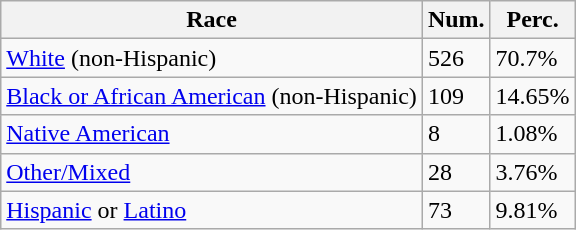<table class="wikitable">
<tr>
<th>Race</th>
<th>Num.</th>
<th>Perc.</th>
</tr>
<tr>
<td><a href='#'>White</a> (non-Hispanic)</td>
<td>526</td>
<td>70.7%</td>
</tr>
<tr>
<td><a href='#'>Black or African American</a> (non-Hispanic)</td>
<td>109</td>
<td>14.65%</td>
</tr>
<tr>
<td><a href='#'>Native American</a></td>
<td>8</td>
<td>1.08%</td>
</tr>
<tr>
<td><a href='#'>Other/Mixed</a></td>
<td>28</td>
<td>3.76%</td>
</tr>
<tr>
<td><a href='#'>Hispanic</a> or <a href='#'>Latino</a></td>
<td>73</td>
<td>9.81%</td>
</tr>
</table>
